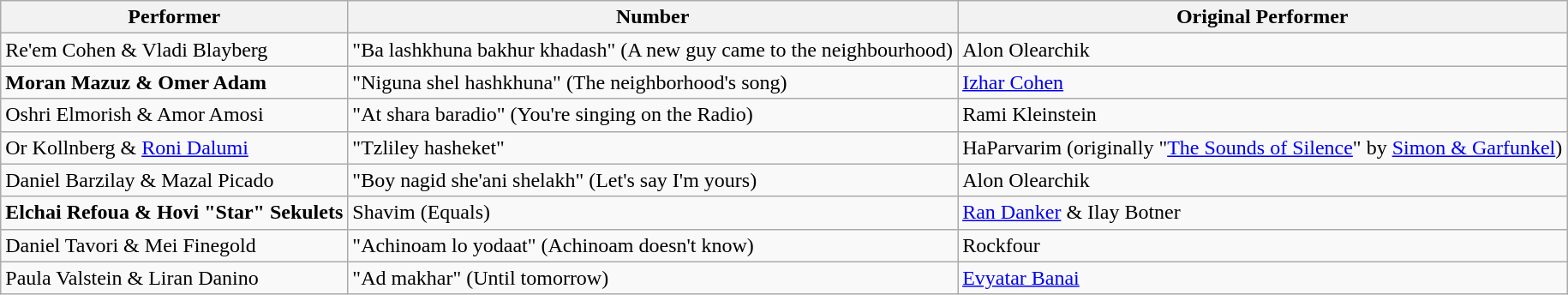<table class="wikitable">
<tr>
<th>Performer</th>
<th>Number</th>
<th>Original Performer</th>
</tr>
<tr>
<td>Re'em Cohen & Vladi Blayberg</td>
<td>"Ba lashkhuna bakhur khadash" (A new guy came to the neighbourhood)</td>
<td>Alon Olearchik</td>
</tr>
<tr>
<td><strong>Moran Mazuz & Omer Adam</strong></td>
<td>"Niguna shel hashkhuna" (The neighborhood's song)</td>
<td><a href='#'>Izhar Cohen</a></td>
</tr>
<tr>
<td>Oshri Elmorish & Amor Amosi</td>
<td>"At shara baradio" (You're singing on the Radio)</td>
<td>Rami Kleinstein</td>
</tr>
<tr>
<td>Or Kollnberg & <a href='#'>Roni Dalumi</a></td>
<td>"Tzliley hasheket"</td>
<td>HaParvarim (originally "<a href='#'>The Sounds of Silence</a>" by <a href='#'>Simon & Garfunkel</a>)</td>
</tr>
<tr>
<td>Daniel Barzilay & Mazal Picado</td>
<td>"Boy nagid she'ani shelakh" (Let's say I'm yours)</td>
<td>Alon Olearchik</td>
</tr>
<tr>
<td><strong>Elchai Refoua & Hovi "Star" Sekulets</strong></td>
<td>Shavim (Equals)</td>
<td><a href='#'>Ran Danker</a> & Ilay Botner</td>
</tr>
<tr>
<td>Daniel Tavori & Mei Finegold</td>
<td>"Achinoam lo yodaat" (Achinoam doesn't know)</td>
<td>Rockfour</td>
</tr>
<tr>
<td>Paula Valstein & Liran Danino</td>
<td>"Ad makhar" (Until tomorrow)</td>
<td><a href='#'>Evyatar Banai</a></td>
</tr>
</table>
